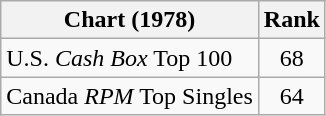<table class="wikitable">
<tr>
<th align="left">Chart (1978)</th>
<th style="text-align:center;">Rank</th>
</tr>
<tr>
<td>U.S. <em>Cash Box</em> Top 100</td>
<td style="text-align:center;">68</td>
</tr>
<tr>
<td>Canada <em>RPM</em> Top Singles</td>
<td style="text-align:center;">64</td>
</tr>
</table>
